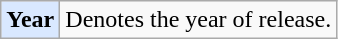<table class="wikitable">
<tr>
<td style="background:#D9E8FF"><strong>Year</strong></td>
<td>Denotes the year of release.</td>
</tr>
</table>
